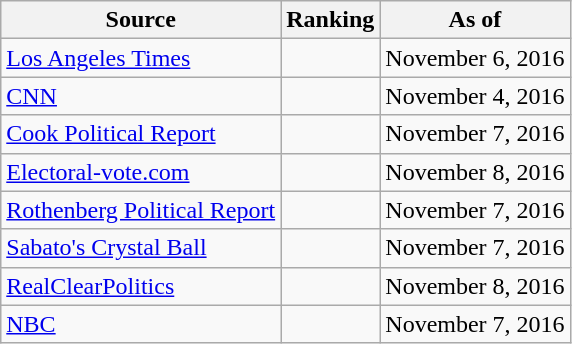<table class="wikitable" style="text-align:center">
<tr>
<th>Source</th>
<th>Ranking</th>
<th>As of</th>
</tr>
<tr>
<td align="left"><a href='#'>Los Angeles Times</a></td>
<td></td>
<td>November 6, 2016</td>
</tr>
<tr>
<td align="left"><a href='#'>CNN</a></td>
<td></td>
<td>November 4, 2016</td>
</tr>
<tr>
<td align="left"><a href='#'>Cook Political Report</a></td>
<td></td>
<td>November 7, 2016</td>
</tr>
<tr>
<td align="left"><a href='#'>Electoral-vote.com</a></td>
<td></td>
<td>November 8, 2016</td>
</tr>
<tr>
<td align=left><a href='#'>Rothenberg Political Report</a></td>
<td></td>
<td>November 7, 2016</td>
</tr>
<tr>
<td align="left"><a href='#'>Sabato's Crystal Ball</a></td>
<td></td>
<td>November 7, 2016</td>
</tr>
<tr>
<td align="left"><a href='#'>RealClearPolitics</a></td>
<td></td>
<td>November 8, 2016</td>
</tr>
<tr>
<td align="left"><a href='#'>NBC</a></td>
<td></td>
<td>November 7, 2016</td>
</tr>
</table>
